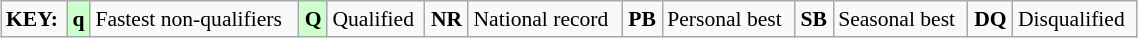<table class="wikitable" style="margin:0.5em auto; font-size:90%;position:relative;" width=60%>
<tr>
<td><strong>KEY:</strong></td>
<td bgcolor=ccffcc align=center><strong>q</strong></td>
<td>Fastest non-qualifiers</td>
<td bgcolor=ccffcc align=center><strong>Q</strong></td>
<td>Qualified</td>
<td align=center><strong>NR</strong></td>
<td>National record</td>
<td align=center><strong>PB</strong></td>
<td>Personal best</td>
<td align=center><strong>SB</strong></td>
<td>Seasonal best</td>
<td align=center><strong>DQ</strong></td>
<td>Disqualified</td>
</tr>
</table>
